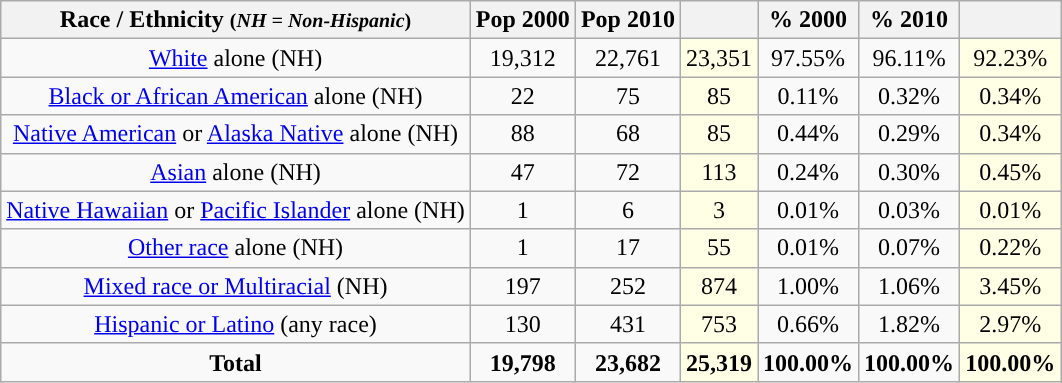<table class="wikitable" style="text-align:center;">
<tr>
<th>Race / Ethnicity <small>(<em>NH = Non-Hispanic</em>)</small></th>
<th>Pop 2000</th>
<th>Pop 2010</th>
<th></th>
<th>% 2000</th>
<th>% 2010</th>
<th></th>
</tr>
<tr>
<td><a href='#'>White</a> alone (NH)</td>
<td>19,312</td>
<td>22,761</td>
<td style='background: #ffffe6;'>23,351</td>
<td>97.55%</td>
<td>96.11%</td>
<td style='background: #ffffe6;'>92.23%</td>
</tr>
<tr>
<td><a href='#'>Black or African American</a> alone (NH)</td>
<td>22</td>
<td>75</td>
<td style='background: #ffffe6;'>85</td>
<td>0.11%</td>
<td>0.32%</td>
<td style='background: #ffffe6;'>0.34%</td>
</tr>
<tr>
<td><a href='#'>Native American</a> or <a href='#'>Alaska Native</a> alone (NH)</td>
<td>88</td>
<td>68</td>
<td style='background: #ffffe6;'>85</td>
<td>0.44%</td>
<td>0.29%</td>
<td style='background: #ffffe6;'>0.34%</td>
</tr>
<tr>
<td><a href='#'>Asian</a> alone (NH)</td>
<td>47</td>
<td>72</td>
<td style='background: #ffffe6;'>113</td>
<td>0.24%</td>
<td>0.30%</td>
<td style='background: #ffffe6;'>0.45%</td>
</tr>
<tr>
<td><a href='#'>Native Hawaiian</a> or <a href='#'>Pacific Islander</a> alone (NH)</td>
<td>1</td>
<td>6</td>
<td style='background: #ffffe6;'>3</td>
<td>0.01%</td>
<td>0.03%</td>
<td style='background: #ffffe6;'>0.01%</td>
</tr>
<tr>
<td><a href='#'>Other race</a> alone (NH)</td>
<td>1</td>
<td>17</td>
<td style='background: #ffffe6;'>55</td>
<td>0.01%</td>
<td>0.07%</td>
<td style='background: #ffffe6;'>0.22%</td>
</tr>
<tr>
<td><a href='#'>Mixed race or Multiracial</a> (NH)</td>
<td>197</td>
<td>252</td>
<td style='background: #ffffe6;'>874</td>
<td>1.00%</td>
<td>1.06%</td>
<td style='background: #ffffe6;'>3.45%</td>
</tr>
<tr>
<td><a href='#'>Hispanic or Latino</a> (any race)</td>
<td>130</td>
<td>431</td>
<td style='background: #ffffe6;'>753</td>
<td>0.66%</td>
<td>1.82%</td>
<td style='background: #ffffe6;'>2.97%</td>
</tr>
<tr>
<td><strong>Total</strong></td>
<td><strong>19,798</strong></td>
<td><strong>23,682</strong></td>
<td style='background: #ffffe6;'><strong>25,319</strong></td>
<td><strong>100.00%</strong></td>
<td><strong>100.00%</strong></td>
<td style='background: #ffffe6;'><strong>100.00%</strong></td>
</tr>
</table>
